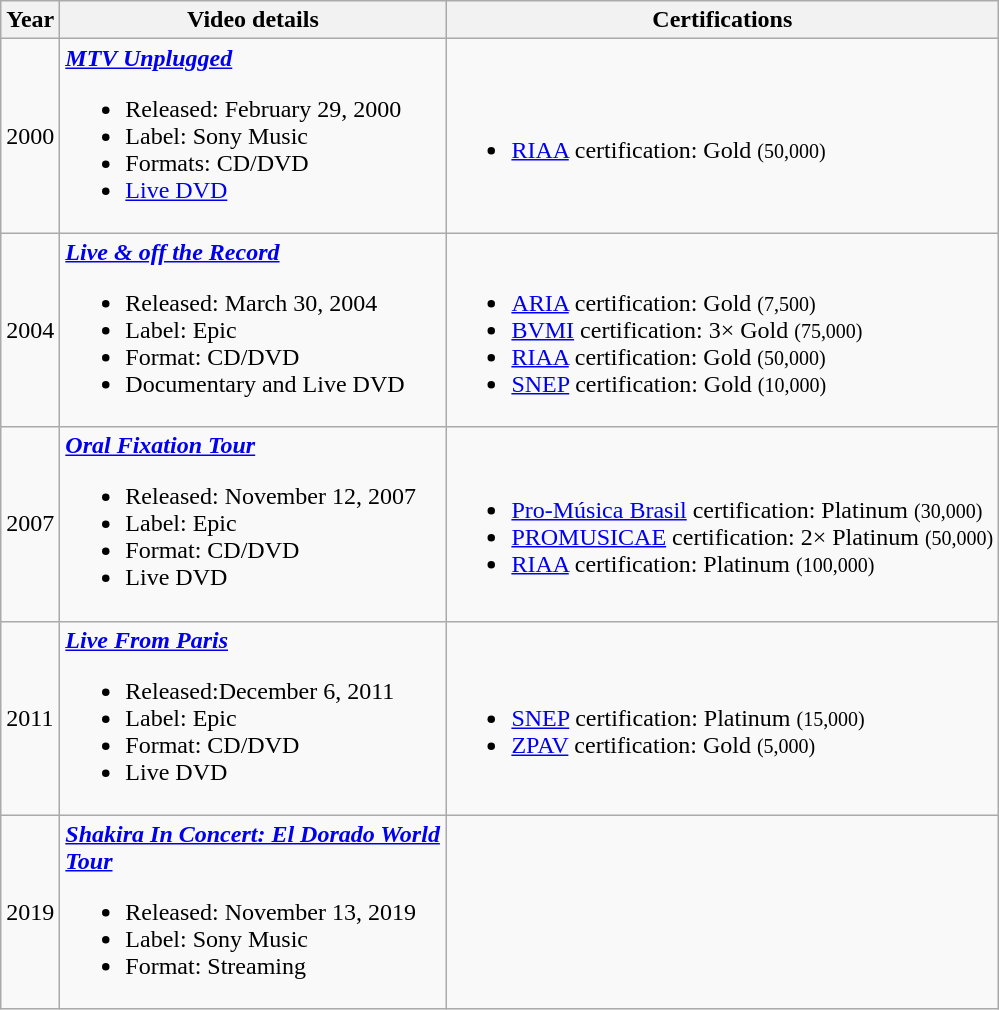<table class="wikitable">
<tr>
<th>Year</th>
<th style="width:250px;">Video details</th>
<th>Certifications</th>
</tr>
<tr>
<td>2000</td>
<td><strong><em><a href='#'>MTV Unplugged</a></em></strong><br><ul><li>Released: February 29, 2000</li><li>Label: Sony Music</li><li>Formats: CD/DVD</li><li><a href='#'>Live DVD</a></li></ul></td>
<td><br><ul><li><a href='#'>RIAA</a> certification: Gold <small>(50,000)</small></li></ul></td>
</tr>
<tr>
<td>2004</td>
<td><strong><em><a href='#'>Live & off the Record</a></em></strong><br><ul><li>Released: March 30, 2004</li><li>Label: Epic</li><li>Format: CD/DVD</li><li>Documentary and Live DVD</li></ul></td>
<td><br><ul><li><a href='#'>ARIA</a> certification: Gold <small>(7,500)</small></li><li><a href='#'>BVMI</a> certification: 3× Gold <small>(75,000)</small></li><li><a href='#'>RIAA</a> certification: Gold <small>(50,000)</small></li><li><a href='#'>SNEP</a> certification: Gold <small>(10,000)</small></li></ul></td>
</tr>
<tr>
<td>2007</td>
<td><strong><em><a href='#'>Oral Fixation Tour</a></em></strong><br><ul><li>Released: November 12, 2007</li><li>Label: Epic</li><li>Format: CD/DVD</li><li>Live DVD</li></ul></td>
<td><br><ul><li><a href='#'>Pro-Música Brasil</a> certification: Platinum <small>(30,000)</small></li><li><a href='#'>PROMUSICAE</a> certification: 2× Platinum <small>(50,000)</small></li><li><a href='#'>RIAA</a> certification: Platinum <small>(100,000)</small></li></ul></td>
</tr>
<tr>
<td>2011</td>
<td><strong><em><a href='#'>Live From Paris</a></em></strong><br><ul><li>Released:December 6, 2011</li><li>Label: Epic</li><li>Format: CD/DVD</li><li>Live DVD</li></ul></td>
<td><br><ul><li><a href='#'>SNEP</a> certification: Platinum <small>(15,000)</small></li><li><a href='#'>ZPAV</a> certification: Gold <small>(5,000)</small></li></ul></td>
</tr>
<tr>
<td>2019</td>
<td><strong><em><a href='#'>Shakira In Concert: El Dorado World Tour</a></em></strong><br><ul><li>Released: November 13, 2019</li><li>Label: Sony Music</li><li>Format: Streaming</li></ul></td>
<td></td>
</tr>
</table>
